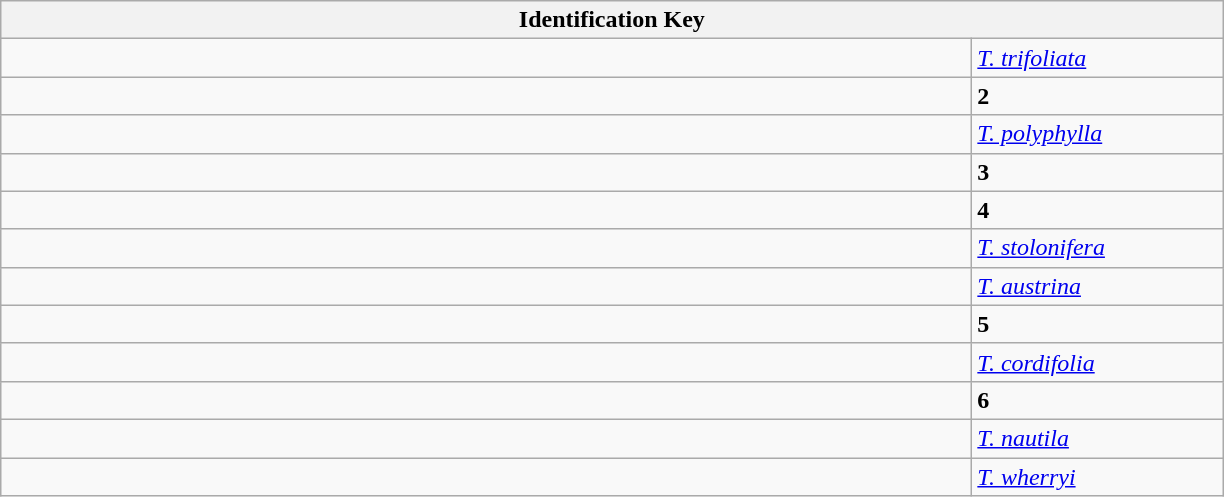<table class="wikitable">
<tr>
<th colspan="2">Identification Key</th>
</tr>
<tr>
<td style="vertical-align: top; text-align: left; width: 40em;"></td>
<td style="vertical-align: top; text-align: left; width: 10em; white-space: nowrap;"><a href='#'><em>T. trifoliata</em></a></td>
</tr>
<tr>
<td style="vertical-align: top; text-align: left; width: 40em;"></td>
<td style="vertical-align: top; text-align: left; width: 10em; white-space: nowrap;"><strong>2</strong></td>
</tr>
<tr>
<td style="vertical-align: top; text-align: left; width: 40em;"></td>
<td style="vertical-align: top; text-align: left; width: 10em; white-space: nowrap;"><a href='#'><em>T. polyphylla</em></a></td>
</tr>
<tr>
<td style="vertical-align: top; text-align: left; width: 40em;"></td>
<td style="vertical-align: top; text-align: left; width: 10em; white-space: nowrap;"><strong>3</strong></td>
</tr>
<tr>
<td style="vertical-align: top; text-align: left; width: 40em;"></td>
<td style="vertical-align: top; text-align: left; width: 10em; white-space: nowrap;"><strong>4</strong></td>
</tr>
<tr>
<td style="vertical-align: top; text-align: left; width: 40em;"></td>
<td style="vertical-align: top; text-align: left; width: 10em; white-space: nowrap;"><a href='#'><em>T. stolonifera</em></a></td>
</tr>
<tr>
<td style="vertical-align: top; text-align: left; width: 40em;"></td>
<td style="vertical-align: top; text-align: left; width: 10em; white-space: nowrap;"><a href='#'><em>T. austrina</em></a></td>
</tr>
<tr>
<td style="vertical-align: top; text-align: left; width: 40em;"></td>
<td style="vertical-align: top; text-align: left; width: 10em; white-space: nowrap;"><strong>5</strong></td>
</tr>
<tr>
<td style="vertical-align: top; text-align: left; width: 40em;"></td>
<td style="vertical-align: top; text-align: left; width: 10em; white-space: nowrap;"><a href='#'><em>T. cordifolia</em></a></td>
</tr>
<tr>
<td style="vertical-align: top; text-align: left; width: 40em;"></td>
<td style="vertical-align: top; text-align: left; width: 10em; white-space: nowrap;"><strong>6</strong></td>
</tr>
<tr>
<td style="vertical-align: top; text-align: left; width: 40em;"></td>
<td style="vertical-align: top; text-align: left; width: 10em; white-space: nowrap;"><a href='#'><em>T. nautila</em></a></td>
</tr>
<tr>
<td style="vertical-align: top; text-align: left; width: 40em;"></td>
<td style="vertical-align: top; text-align: left; width: 10em; white-space: nowrap;"><a href='#'><em>T. wherryi</em></a></td>
</tr>
</table>
